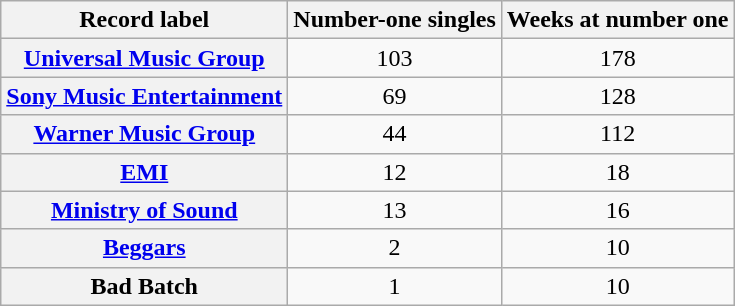<table class="wikitable plainrowheaders sortable">
<tr>
<th scope=col>Record label</th>
<th scope=col>Number-one singles</th>
<th scope=col>Weeks at number one</th>
</tr>
<tr>
<th scope=row><a href='#'>Universal Music Group</a></th>
<td align=center>103</td>
<td align=center>178</td>
</tr>
<tr>
<th scope=row><a href='#'>Sony Music Entertainment</a></th>
<td align=center>69</td>
<td align=center>128</td>
</tr>
<tr>
<th scope=row><a href='#'>Warner Music Group</a></th>
<td align=center>44</td>
<td align=center>112</td>
</tr>
<tr>
<th scope=row><a href='#'>EMI</a></th>
<td align=center>12</td>
<td align=center>18</td>
</tr>
<tr>
<th scope=row><a href='#'>Ministry of Sound</a></th>
<td align=center>13</td>
<td align=center>16</td>
</tr>
<tr>
<th scope=row><a href='#'>Beggars</a></th>
<td align=center>2</td>
<td align=center>10</td>
</tr>
<tr>
<th scope=row>Bad Batch</th>
<td align=center>1</td>
<td align=center>10</td>
</tr>
</table>
